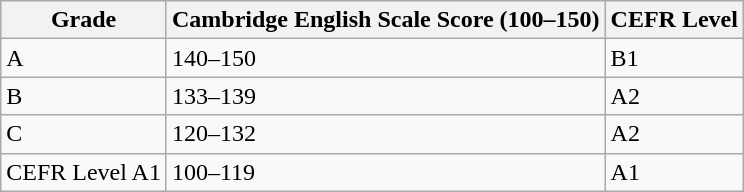<table class="wikitable">
<tr>
<th>Grade</th>
<th>Cambridge English Scale Score (100–150)</th>
<th>CEFR Level</th>
</tr>
<tr>
<td>A</td>
<td>140–150</td>
<td>B1</td>
</tr>
<tr>
<td>B</td>
<td>133–139</td>
<td>A2</td>
</tr>
<tr>
<td>C</td>
<td>120–132</td>
<td>A2</td>
</tr>
<tr>
<td>CEFR Level A1</td>
<td>100–119</td>
<td>A1</td>
</tr>
</table>
